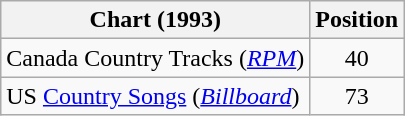<table class="wikitable sortable">
<tr>
<th scope="col">Chart (1993)</th>
<th scope="col">Position</th>
</tr>
<tr>
<td>Canada Country Tracks (<em><a href='#'>RPM</a></em>)</td>
<td align="center">40</td>
</tr>
<tr>
<td>US <a href='#'>Country Songs</a> (<em><a href='#'>Billboard</a></em>)</td>
<td align="center">73</td>
</tr>
</table>
